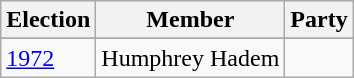<table class="wikitable sortable">
<tr>
<th>Election</th>
<th>Member</th>
<th colspan=2>Party</th>
</tr>
<tr>
</tr>
<tr>
</tr>
<tr>
</tr>
<tr>
</tr>
<tr>
</tr>
<tr>
</tr>
<tr>
</tr>
<tr>
</tr>
<tr>
</tr>
<tr>
</tr>
<tr>
</tr>
<tr>
<td><a href='#'>1972</a></td>
<td>Humphrey Hadem</td>
<td></td>
</tr>
</table>
